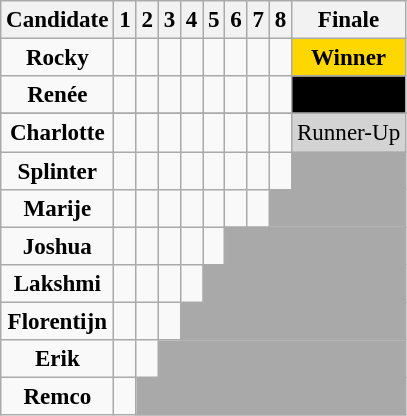<table class="wikitable" border="2" class="wikitable" style="text-align:center;font-size:96%">
<tr>
<th>Candidate</th>
<th>1</th>
<th>2</th>
<th>3</th>
<th>4</th>
<th>5</th>
<th>6</th>
<th>7</th>
<th>8</th>
<th>Finale</th>
</tr>
<tr>
<td><strong>Rocky</strong></td>
<td></td>
<td></td>
<td></td>
<td></td>
<td></td>
<td></td>
<td></td>
<td></td>
<td bgcolor="gold"><strong>Winner</strong></td>
</tr>
<tr>
<td><strong>Renée</strong></td>
<td></td>
<td></td>
<td></td>
<td></td>
<td></td>
<td></td>
<td></td>
<td></td>
<td bgcolor=black></td>
</tr>
<tr>
</tr>
<tr>
<td><strong>Charlotte</strong></td>
<td></td>
<td></td>
<td></td>
<td></td>
<td></td>
<td></td>
<td></td>
<td></td>
<td bgcolor="lightgrey">Runner-Up</td>
</tr>
<tr>
<td><strong>Splinter</strong></td>
<td></td>
<td></td>
<td></td>
<td></td>
<td></td>
<td></td>
<td></td>
<td></td>
<td colspan=2 bgcolor="darkgray"></td>
</tr>
<tr>
<td><strong>Marije</strong></td>
<td></td>
<td></td>
<td></td>
<td></td>
<td></td>
<td></td>
<td></td>
<td colspan=3 bgcolor="darkgray"></td>
</tr>
<tr>
<td><strong>Joshua</strong></td>
<td></td>
<td></td>
<td></td>
<td></td>
<td></td>
<td colspan=4 bgcolor="darkgray"></td>
</tr>
<tr>
<td><strong>Lakshmi</strong></td>
<td></td>
<td></td>
<td></td>
<td></td>
<td colspan=5 bgcolor="darkgray"></td>
</tr>
<tr>
<td><strong>Florentijn</strong></td>
<td></td>
<td></td>
<td></td>
<td colspan=6 bgcolor="darkgray"></td>
</tr>
<tr>
<td><strong>Erik</strong></td>
<td></td>
<td></td>
<td colspan=7 bgcolor="darkgray"></td>
</tr>
<tr>
<td><strong>Remco</strong></td>
<td></td>
<td colspan=8 bgcolor="darkgray"></td>
</tr>
</table>
